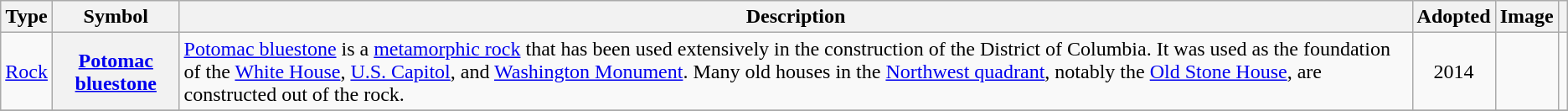<table class="wikitable sortable plainrowheaders" style="text-align: center;">
<tr>
<th scope="col">Type</th>
<th scope="col">Symbol</th>
<th scope="col">Description</th>
<th scope="col">Adopted</th>
<th scope="col" class="unsortable">Image</th>
<th scope="col"></th>
</tr>
<tr>
<td><a href='#'>Rock</a></td>
<th scope="row"><a href='#'>Potomac bluestone</a></th>
<td style="text-align: left;"><a href='#'>Potomac bluestone</a> is a <a href='#'>metamorphic rock</a> that has been used extensively in the construction of the District of Columbia. It was used as the foundation of the <a href='#'>White House</a>, <a href='#'>U.S. Capitol</a>, and <a href='#'>Washington Monument</a>. Many old houses in the <a href='#'>Northwest quadrant</a>, notably the <a href='#'>Old Stone House</a>, are constructed out of the rock.</td>
<td>2014</td>
<td></td>
<td></td>
</tr>
<tr>
</tr>
</table>
